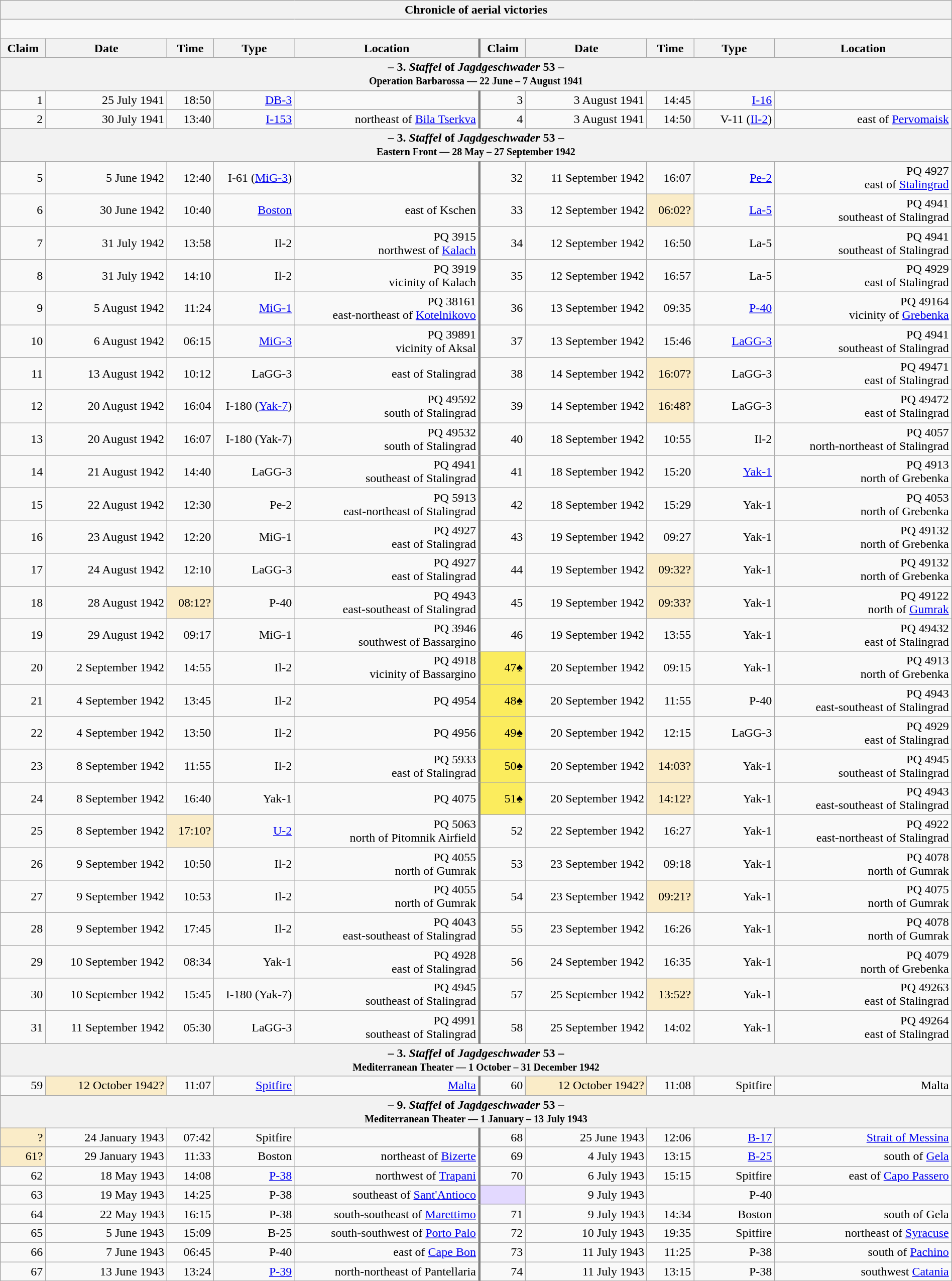<table class="wikitable plainrowheaders collapsible" style="margin-left: auto; margin-right: auto; border: none; text-align:right; width: 100%;">
<tr>
<th colspan="10">Chronicle of aerial victories</th>
</tr>
<tr>
<td colspan="10" style="text-align: left;"><br>

</td>
</tr>
<tr>
<th scope="col">Claim</th>
<th scope="col">Date</th>
<th scope="col">Time</th>
<th scope="col" width="100px">Type</th>
<th scope="col">Location</th>
<th scope="col" style="border-left: 3px solid grey;">Claim</th>
<th scope="col">Date</th>
<th scope="col">Time</th>
<th scope="col" width="100px">Type</th>
<th scope="col">Location</th>
</tr>
<tr>
<th colspan="10">– 3. <em>Staffel</em> of <em>Jagdgeschwader</em> 53 –<br><small>Operation Barbarossa — 22 June – 7 August 1941</small></th>
</tr>
<tr>
<td>1</td>
<td>25 July 1941</td>
<td>18:50</td>
<td><a href='#'>DB-3</a></td>
<td></td>
<td style="border-left: 3px solid grey;">3</td>
<td>3 August 1941</td>
<td>14:45</td>
<td><a href='#'>I-16</a></td>
<td></td>
</tr>
<tr>
<td>2</td>
<td>30 July 1941</td>
<td>13:40</td>
<td><a href='#'>I-153</a></td>
<td>northeast of <a href='#'>Bila Tserkva</a></td>
<td style="border-left: 3px solid grey;">4</td>
<td>3 August 1941</td>
<td>14:50</td>
<td>V-11 (<a href='#'>Il-2</a>)</td>
<td>east of <a href='#'>Pervomaisk</a></td>
</tr>
<tr>
<th colspan="10">– 3. <em>Staffel</em> of <em>Jagdgeschwader</em> 53 –<br><small>Eastern Front — 28 May – 27 September 1942</small></th>
</tr>
<tr>
<td>5</td>
<td>5 June 1942</td>
<td>12:40</td>
<td>I-61 (<a href='#'>MiG-3</a>)</td>
<td></td>
<td style="border-left: 3px solid grey;">32</td>
<td>11 September 1942</td>
<td>16:07</td>
<td><a href='#'>Pe-2</a></td>
<td>PQ 4927<br> east of <a href='#'>Stalingrad</a></td>
</tr>
<tr>
<td>6</td>
<td>30 June 1942</td>
<td>10:40</td>
<td><a href='#'>Boston</a></td>
<td> east of Kschen</td>
<td style="border-left: 3px solid grey;">33</td>
<td>12 September 1942</td>
<td style="background:#faecc8">06:02?</td>
<td><a href='#'>La-5</a></td>
<td>PQ 4941<br> southeast of Stalingrad</td>
</tr>
<tr>
<td>7</td>
<td>31 July 1942</td>
<td>13:58</td>
<td>Il-2</td>
<td>PQ 3915<br> northwest of <a href='#'>Kalach</a></td>
<td style="border-left: 3px solid grey;">34</td>
<td>12 September 1942</td>
<td>16:50</td>
<td>La-5</td>
<td>PQ 4941<br> southeast of Stalingrad</td>
</tr>
<tr>
<td>8</td>
<td>31 July 1942</td>
<td>14:10</td>
<td>Il-2</td>
<td>PQ 3919<br>vicinity of Kalach</td>
<td style="border-left: 3px solid grey;">35</td>
<td>12 September 1942</td>
<td>16:57</td>
<td>La-5</td>
<td>PQ 4929<br> east of Stalingrad</td>
</tr>
<tr>
<td>9</td>
<td>5 August 1942</td>
<td>11:24</td>
<td><a href='#'>MiG-1</a></td>
<td>PQ 38161<br> east-northeast of <a href='#'>Kotelnikovo</a></td>
<td style="border-left: 3px solid grey;">36</td>
<td>13 September 1942</td>
<td>09:35</td>
<td><a href='#'>P-40</a></td>
<td>PQ 49164<br>vicinity of <a href='#'>Grebenka</a></td>
</tr>
<tr>
<td>10</td>
<td>6 August 1942</td>
<td>06:15</td>
<td><a href='#'>MiG-3</a></td>
<td>PQ 39891<br>vicinity of Aksal</td>
<td style="border-left: 3px solid grey;">37</td>
<td>13 September 1942</td>
<td>15:46</td>
<td><a href='#'>LaGG-3</a></td>
<td>PQ 4941<br> southeast of Stalingrad</td>
</tr>
<tr>
<td>11</td>
<td>13 August 1942</td>
<td>10:12</td>
<td>LaGG-3</td>
<td>east of Stalingrad</td>
<td style="border-left: 3px solid grey;">38</td>
<td>14 September 1942</td>
<td style="background:#faecc8">16:07?</td>
<td>LaGG-3</td>
<td>PQ 49471<br> east of Stalingrad</td>
</tr>
<tr>
<td>12</td>
<td>20 August 1942</td>
<td>16:04</td>
<td>I-180 (<a href='#'>Yak-7</a>)</td>
<td>PQ 49592<br> south of Stalingrad</td>
<td style="border-left: 3px solid grey;">39</td>
<td>14 September 1942</td>
<td style="background:#faecc8">16:48?</td>
<td>LaGG-3</td>
<td>PQ 49472<br> east of Stalingrad</td>
</tr>
<tr>
<td>13</td>
<td>20 August 1942</td>
<td>16:07</td>
<td>I-180 (Yak-7)</td>
<td>PQ 49532<br> south of Stalingrad</td>
<td style="border-left: 3px solid grey;">40</td>
<td>18 September 1942</td>
<td>10:55</td>
<td>Il-2</td>
<td>PQ 4057<br> north-northeast of Stalingrad</td>
</tr>
<tr>
<td>14</td>
<td>21 August 1942</td>
<td>14:40</td>
<td>LaGG-3</td>
<td>PQ 4941<br> southeast of Stalingrad</td>
<td style="border-left: 3px solid grey;">41</td>
<td>18 September 1942</td>
<td>15:20</td>
<td><a href='#'>Yak-1</a></td>
<td>PQ 4913<br> north of Grebenka</td>
</tr>
<tr>
<td>15</td>
<td>22 August 1942</td>
<td>12:30</td>
<td>Pe-2</td>
<td>PQ 5913<br> east-northeast of Stalingrad</td>
<td style="border-left: 3px solid grey;">42</td>
<td>18 September 1942</td>
<td>15:29</td>
<td>Yak-1</td>
<td>PQ 4053<br> north of Grebenka</td>
</tr>
<tr>
<td>16</td>
<td>23 August 1942</td>
<td>12:20</td>
<td>MiG-1</td>
<td>PQ 4927<br> east of Stalingrad</td>
<td style="border-left: 3px solid grey;">43</td>
<td>19 September 1942</td>
<td>09:27</td>
<td>Yak-1</td>
<td>PQ 49132<br> north of Grebenka</td>
</tr>
<tr>
<td>17</td>
<td>24 August 1942</td>
<td>12:10</td>
<td>LaGG-3</td>
<td>PQ 4927<br> east of Stalingrad</td>
<td style="border-left: 3px solid grey;">44</td>
<td>19 September 1942</td>
<td style="background:#faecc8">09:32?</td>
<td>Yak-1</td>
<td>PQ 49132<br> north of Grebenka</td>
</tr>
<tr>
<td>18</td>
<td>28 August 1942</td>
<td style="background:#faecc8">08:12?</td>
<td>P-40</td>
<td>PQ 4943<br> east-southeast of Stalingrad</td>
<td style="border-left: 3px solid grey;">45</td>
<td>19 September 1942</td>
<td style="background:#faecc8">09:33?</td>
<td>Yak-1</td>
<td>PQ 49122<br> north of <a href='#'>Gumrak</a></td>
</tr>
<tr>
<td>19</td>
<td>29 August 1942</td>
<td>09:17</td>
<td>MiG-1</td>
<td>PQ 3946<br> southwest of Bassargino</td>
<td style="border-left: 3px solid grey;">46</td>
<td>19 September 1942</td>
<td>13:55</td>
<td>Yak-1</td>
<td>PQ 49432<br> east of Stalingrad</td>
</tr>
<tr>
<td>20</td>
<td>2 September 1942</td>
<td>14:55</td>
<td>Il-2</td>
<td>PQ 4918<br>vicinity of Bassargino</td>
<td style="border-left: 3px solid grey; background:#fbec5d;">47♠</td>
<td>20 September 1942</td>
<td>09:15</td>
<td>Yak-1</td>
<td>PQ 4913<br> north of Grebenka</td>
</tr>
<tr>
<td>21</td>
<td>4 September 1942</td>
<td>13:45</td>
<td>Il-2</td>
<td>PQ 4954</td>
<td style="border-left: 3px solid grey; background:#fbec5d;">48♠</td>
<td>20 September 1942</td>
<td>11:55</td>
<td>P-40</td>
<td>PQ 4943<br> east-southeast of Stalingrad</td>
</tr>
<tr>
<td>22</td>
<td>4 September 1942</td>
<td>13:50</td>
<td>Il-2</td>
<td>PQ 4956</td>
<td style="border-left: 3px solid grey; background:#fbec5d;">49♠</td>
<td>20 September 1942</td>
<td>12:15</td>
<td>LaGG-3</td>
<td>PQ 4929<br> east of Stalingrad</td>
</tr>
<tr>
<td>23</td>
<td>8 September 1942</td>
<td>11:55</td>
<td>Il-2</td>
<td>PQ 5933<br> east of Stalingrad</td>
<td style="border-left: 3px solid grey; background:#fbec5d;">50♠</td>
<td>20 September 1942</td>
<td style="background:#faecc8">14:03?</td>
<td>Yak-1</td>
<td>PQ 4945<br> southeast of Stalingrad</td>
</tr>
<tr>
<td>24</td>
<td>8 September 1942</td>
<td>16:40</td>
<td>Yak-1</td>
<td>PQ 4075</td>
<td style="border-left: 3px solid grey; background:#fbec5d;">51♠</td>
<td>20 September 1942</td>
<td style="background:#faecc8">14:12?</td>
<td>Yak-1</td>
<td>PQ 4943<br> east-southeast of Stalingrad</td>
</tr>
<tr>
<td>25</td>
<td>8 September 1942</td>
<td style="background:#faecc8">17:10?</td>
<td><a href='#'>U-2</a></td>
<td>PQ 5063<br> north of Pitomnik Airfield</td>
<td style="border-left: 3px solid grey;">52</td>
<td>22 September 1942</td>
<td>16:27</td>
<td>Yak-1</td>
<td>PQ 4922<br> east-northeast of Stalingrad</td>
</tr>
<tr>
<td>26</td>
<td>9 September 1942</td>
<td>10:50</td>
<td>Il-2</td>
<td>PQ 4055<br> north of Gumrak</td>
<td style="border-left: 3px solid grey;">53</td>
<td>23 September 1942</td>
<td>09:18</td>
<td>Yak-1</td>
<td>PQ 4078<br> north of Gumrak</td>
</tr>
<tr>
<td>27</td>
<td>9 September 1942</td>
<td>10:53</td>
<td>Il-2</td>
<td>PQ 4055<br> north of Gumrak</td>
<td style="border-left: 3px solid grey;">54</td>
<td>23 September 1942</td>
<td style="background:#faecc8">09:21?</td>
<td>Yak-1</td>
<td>PQ 4075<br> north of Gumrak</td>
</tr>
<tr>
<td>28</td>
<td>9 September 1942</td>
<td>17:45</td>
<td>Il-2</td>
<td>PQ 4043<br> east-southeast of Stalingrad</td>
<td style="border-left: 3px solid grey;">55</td>
<td>23 September 1942</td>
<td>16:26</td>
<td>Yak-1</td>
<td>PQ 4078<br> north of Gumrak</td>
</tr>
<tr>
<td>29</td>
<td>10 September 1942</td>
<td>08:34</td>
<td>Yak-1</td>
<td>PQ 4928<br> east of Stalingrad</td>
<td style="border-left: 3px solid grey;">56</td>
<td>24 September 1942</td>
<td>16:35</td>
<td>Yak-1</td>
<td>PQ 4079<br> north of Grebenka</td>
</tr>
<tr>
<td>30</td>
<td>10 September 1942</td>
<td>15:45</td>
<td>I-180 (Yak-7)</td>
<td>PQ 4945<br> southeast of Stalingrad</td>
<td style="border-left: 3px solid grey;">57</td>
<td>25 September 1942</td>
<td style="background:#faecc8">13:52?</td>
<td>Yak-1</td>
<td>PQ 49263<br> east of Stalingrad</td>
</tr>
<tr>
<td>31</td>
<td>11 September 1942</td>
<td>05:30</td>
<td>LaGG-3</td>
<td>PQ 4991<br> southeast of Stalingrad</td>
<td style="border-left: 3px solid grey;">58</td>
<td>25 September 1942</td>
<td>14:02</td>
<td>Yak-1</td>
<td>PQ 49264<br> east of Stalingrad</td>
</tr>
<tr>
<th colspan="10">– 3. <em>Staffel</em> of <em>Jagdgeschwader</em> 53 –<br><small>Mediterranean Theater — 1 October – 31 December 1942</small></th>
</tr>
<tr>
<td>59</td>
<td style="background:#faecc8">12 October 1942?</td>
<td>11:07</td>
<td><a href='#'>Spitfire</a></td>
<td><a href='#'>Malta</a></td>
<td style="border-left: 3px solid grey;">60</td>
<td style="background:#faecc8">12 October 1942?</td>
<td>11:08</td>
<td>Spitfire</td>
<td>Malta</td>
</tr>
<tr>
<th colspan="10">– 9. <em>Staffel</em> of <em>Jagdgeschwader</em> 53 –<br><small>Mediterranean Theater — 1 January – 13 July 1943</small></th>
</tr>
<tr>
<td style="background:#faecc8">?</td>
<td>24 January 1943</td>
<td>07:42</td>
<td>Spitfire</td>
<td></td>
<td style="border-left: 3px solid grey;">68</td>
<td>25 June 1943</td>
<td>12:06</td>
<td><a href='#'>B-17</a></td>
<td><a href='#'>Strait of Messina</a></td>
</tr>
<tr>
<td style="background:#faecc8">61?</td>
<td>29 January 1943</td>
<td>11:33</td>
<td>Boston</td>
<td> northeast of <a href='#'>Bizerte</a></td>
<td style="border-left: 3px solid grey;">69</td>
<td>4 July 1943</td>
<td>13:15</td>
<td><a href='#'>B-25</a></td>
<td> south of <a href='#'>Gela</a></td>
</tr>
<tr>
<td>62</td>
<td>18 May 1943</td>
<td>14:08</td>
<td><a href='#'>P-38</a></td>
<td> northwest of <a href='#'>Trapani</a></td>
<td style="border-left: 3px solid grey;">70</td>
<td>6 July 1943</td>
<td>15:15</td>
<td>Spitfire</td>
<td> east of <a href='#'>Capo Passero</a></td>
</tr>
<tr>
<td>63</td>
<td>19 May 1943</td>
<td>14:25</td>
<td>P-38</td>
<td>southeast of <a href='#'>Sant'Antioco</a></td>
<td style="border-left: 3px solid grey; background:#e3d9ff;"></td>
<td>9 July 1943</td>
<td></td>
<td>P-40</td>
<td></td>
</tr>
<tr>
<td>64</td>
<td>22 May 1943</td>
<td>16:15</td>
<td>P-38</td>
<td> south-southeast of <a href='#'>Marettimo</a></td>
<td style="border-left: 3px solid grey;">71</td>
<td>9 July 1943</td>
<td>14:34</td>
<td>Boston</td>
<td> south of Gela</td>
</tr>
<tr>
<td>65</td>
<td>5 June 1943</td>
<td>15:09</td>
<td>B-25</td>
<td> south-southwest of <a href='#'>Porto Palo</a></td>
<td style="border-left: 3px solid grey;">72</td>
<td>10 July 1943</td>
<td>19:35</td>
<td>Spitfire</td>
<td> northeast of <a href='#'>Syracuse</a></td>
</tr>
<tr>
<td>66</td>
<td>7 June 1943</td>
<td>06:45</td>
<td>P-40</td>
<td> east of <a href='#'>Cape Bon</a></td>
<td style="border-left: 3px solid grey;">73</td>
<td>11 July 1943</td>
<td>11:25</td>
<td>P-38</td>
<td> south of <a href='#'>Pachino</a></td>
</tr>
<tr>
<td>67</td>
<td>13 June 1943</td>
<td>13:24</td>
<td><a href='#'>P-39</a></td>
<td> north-northeast of Pantellaria</td>
<td style="border-left: 3px solid grey;">74</td>
<td>11 July 1943</td>
<td>13:15</td>
<td>P-38</td>
<td> southwest <a href='#'>Catania</a></td>
</tr>
</table>
